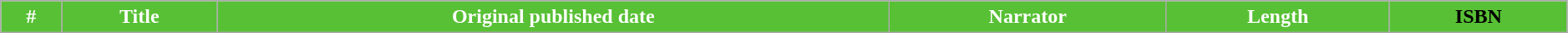<table class="wikitable" style="width:99%;">
<tr>
<th style="background:#58c035;color:#fff;">#</th>
<th style="background:#58c035;color:#fff;">Title</th>
<th style="background:#58c035;color:#fff;">Original published date</th>
<th style="background:#58c035;color:#fff;">Narrator</th>
<th style="background:#58c035;color:#fff;">Length</th>
<th style="background:#58c035;"><span>ISBN</span><br>


</th>
</tr>
</table>
